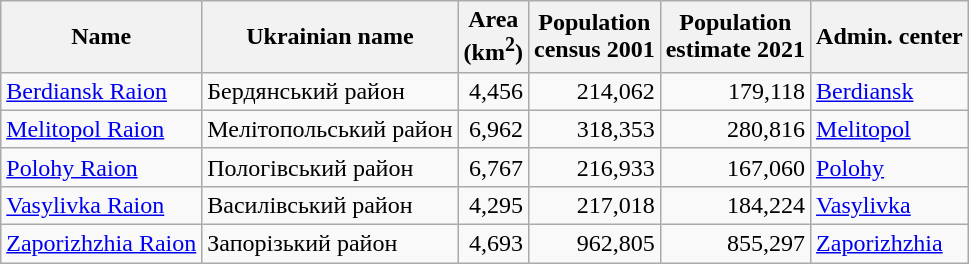<table class="sortable wikitable">
<tr>
<th>Name</th>
<th>Ukrainian name</th>
<th>Area <br>(km<sup>2</sup>)</th>
<th>Population<br>census 2001</th>
<th>Population<br>estimate 2021</th>
<th>Admin. center</th>
</tr>
<tr>
<td><a href='#'>Berdiansk Raion</a></td>
<td>Бердянський район</td>
<td align="right">4,456</td>
<td align="right">214,062</td>
<td align="right">179,118</td>
<td><a href='#'>Berdiansk</a></td>
</tr>
<tr>
<td><a href='#'>Melitopol Raion</a></td>
<td>Мелітопольський район</td>
<td align="right">6,962</td>
<td align="right">318,353</td>
<td align="right">280,816</td>
<td><a href='#'>Melitopol</a></td>
</tr>
<tr>
<td><a href='#'>Polohy Raion</a></td>
<td>Пологівський район</td>
<td align="right">6,767</td>
<td align="right">216,933</td>
<td align="right">167,060</td>
<td><a href='#'>Polohy</a></td>
</tr>
<tr>
<td><a href='#'>Vasylivka Raion</a></td>
<td>Василівський район</td>
<td align="right">4,295</td>
<td align="right">217,018</td>
<td align="right">184,224</td>
<td><a href='#'>Vasylivka</a></td>
</tr>
<tr>
<td><a href='#'>Zaporizhzhia Raion</a></td>
<td>Запорізький район</td>
<td align="right">4,693</td>
<td align="right">962,805</td>
<td align="right">855,297</td>
<td><a href='#'>Zaporizhzhia</a></td>
</tr>
</table>
